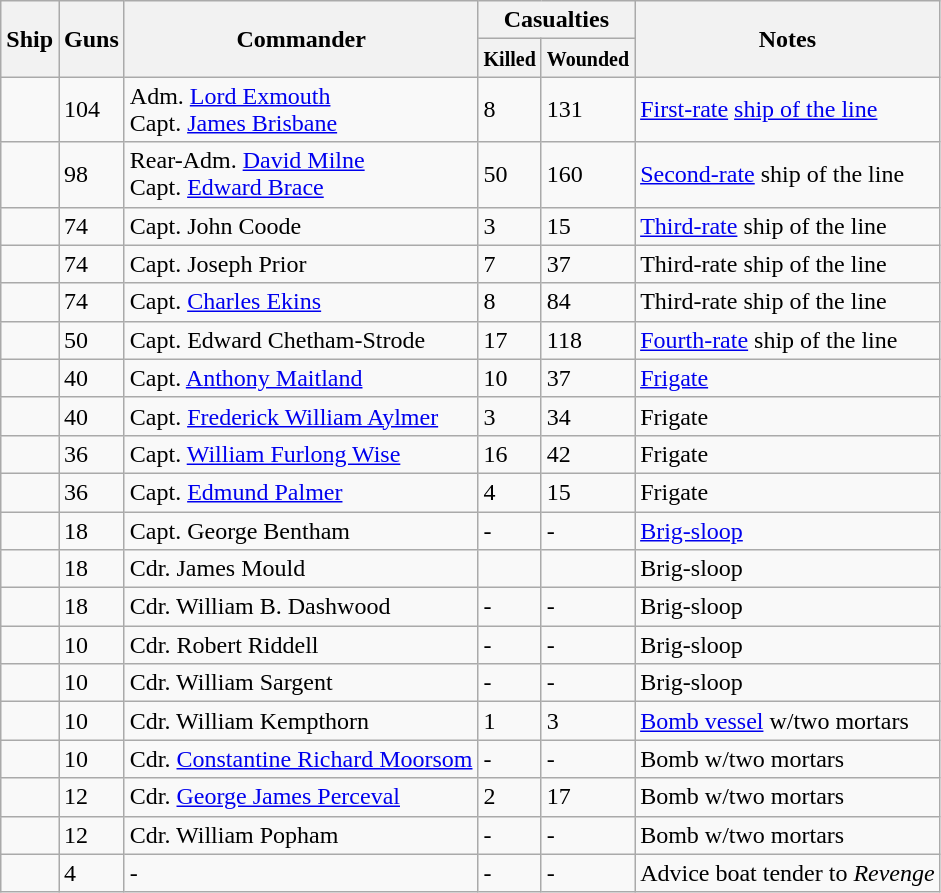<table class="wikitable">
<tr>
<th rowspan=2>Ship</th>
<th rowspan=2>Guns</th>
<th rowspan=2>Commander</th>
<th colspan=2>Casualties</th>
<th rowspan=2>Notes</th>
</tr>
<tr>
<th><small>Killed</small></th>
<th><small>Wounded</small></th>
</tr>
<tr>
<td></td>
<td>104</td>
<td>Adm. <a href='#'>Lord Exmouth</a><br>Capt. <a href='#'>James Brisbane</a></td>
<td>8</td>
<td>131</td>
<td><a href='#'>First-rate</a> <a href='#'>ship of the line</a></td>
</tr>
<tr>
<td></td>
<td>98</td>
<td>Rear-Adm. <a href='#'>David Milne</a><br>Capt. <a href='#'>Edward Brace</a></td>
<td>50</td>
<td>160</td>
<td><a href='#'>Second-rate</a> ship of the line</td>
</tr>
<tr>
<td></td>
<td>74</td>
<td>Capt. John Coode</td>
<td>3</td>
<td>15</td>
<td><a href='#'>Third-rate</a> ship of the line</td>
</tr>
<tr>
<td></td>
<td>74</td>
<td>Capt. Joseph Prior</td>
<td>7</td>
<td>37</td>
<td>Third-rate ship of the line</td>
</tr>
<tr>
<td></td>
<td>74</td>
<td>Capt. <a href='#'>Charles Ekins</a></td>
<td>8</td>
<td>84</td>
<td>Third-rate ship of the line</td>
</tr>
<tr>
<td></td>
<td>50</td>
<td>Capt. Edward Chetham-Strode</td>
<td>17</td>
<td>118</td>
<td><a href='#'>Fourth-rate</a> ship of the line</td>
</tr>
<tr>
<td></td>
<td>40</td>
<td>Capt. <a href='#'>Anthony Maitland</a></td>
<td>10</td>
<td>37</td>
<td><a href='#'>Frigate</a></td>
</tr>
<tr>
<td></td>
<td>40</td>
<td>Capt. <a href='#'>Frederick William Aylmer</a></td>
<td>3</td>
<td>34</td>
<td>Frigate</td>
</tr>
<tr>
<td></td>
<td>36</td>
<td>Capt. <a href='#'>William Furlong Wise</a></td>
<td>16</td>
<td>42</td>
<td>Frigate</td>
</tr>
<tr>
<td></td>
<td>36</td>
<td>Capt. <a href='#'>Edmund Palmer</a></td>
<td>4</td>
<td>15</td>
<td>Frigate</td>
</tr>
<tr>
<td></td>
<td>18</td>
<td>Capt. George Bentham</td>
<td>-</td>
<td>-</td>
<td><a href='#'>Brig-sloop</a></td>
</tr>
<tr>
<td></td>
<td>18</td>
<td>Cdr. James Mould</td>
<td></td>
<td></td>
<td>Brig-sloop</td>
</tr>
<tr>
<td></td>
<td>18</td>
<td>Cdr. William B. Dashwood</td>
<td>-</td>
<td>-</td>
<td>Brig-sloop</td>
</tr>
<tr>
<td></td>
<td>10</td>
<td>Cdr. Robert Riddell</td>
<td>-</td>
<td>-</td>
<td>Brig-sloop</td>
</tr>
<tr>
<td></td>
<td>10</td>
<td>Cdr. William Sargent</td>
<td>-</td>
<td>-</td>
<td>Brig-sloop</td>
</tr>
<tr>
<td></td>
<td>10</td>
<td>Cdr. William Kempthorn</td>
<td>1</td>
<td>3</td>
<td><a href='#'>Bomb vessel</a> w/two mortars</td>
</tr>
<tr>
<td></td>
<td>10</td>
<td>Cdr. <a href='#'>Constantine Richard Moorsom</a></td>
<td>-</td>
<td>-</td>
<td>Bomb w/two mortars</td>
</tr>
<tr>
<td></td>
<td>12</td>
<td>Cdr. <a href='#'>George James Perceval</a></td>
<td>2</td>
<td>17</td>
<td>Bomb w/two mortars</td>
</tr>
<tr>
<td></td>
<td>12</td>
<td>Cdr. William Popham</td>
<td>-</td>
<td>-</td>
<td>Bomb w/two mortars</td>
</tr>
<tr>
<td></td>
<td>4</td>
<td>-</td>
<td>-</td>
<td>-</td>
<td>Advice boat tender to <em>Revenge</em></td>
</tr>
</table>
